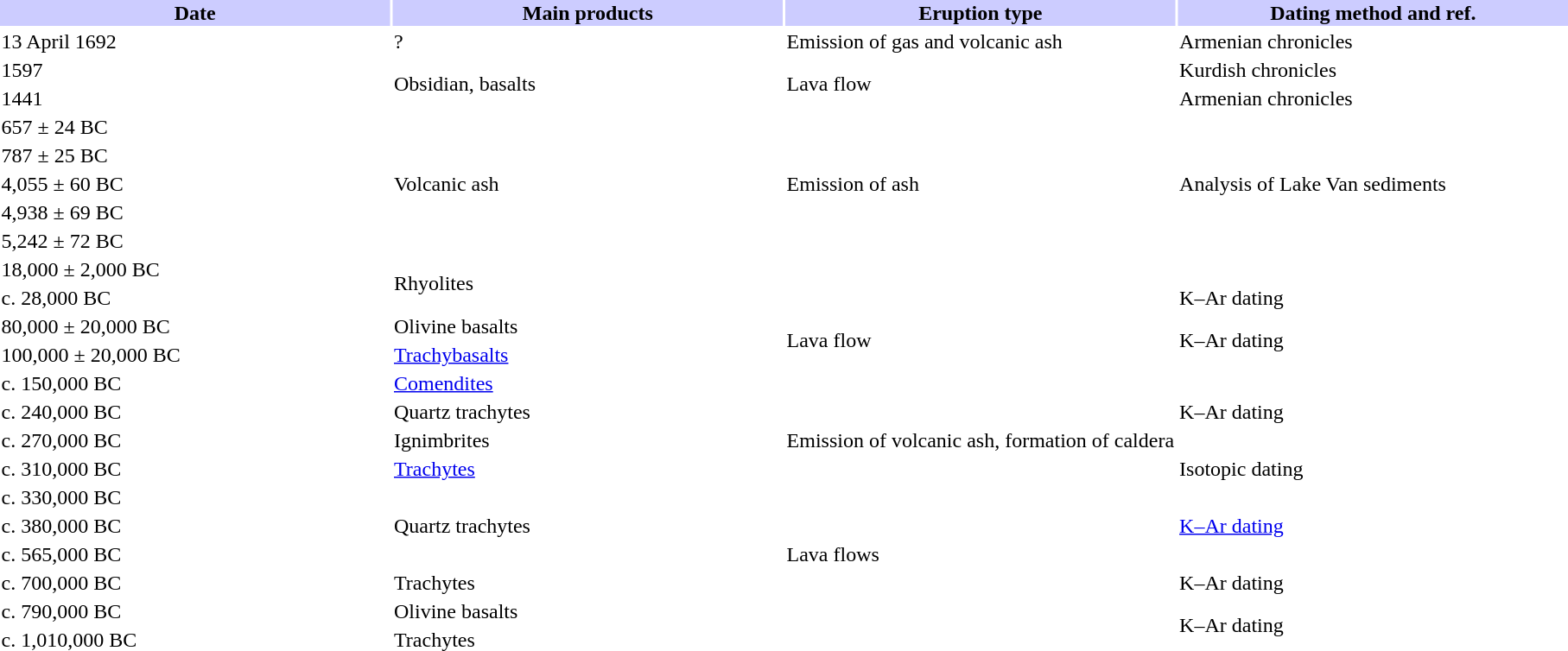<table class="tiles" text-align: left; font-size: 80%;">
<tr>
<th style="background:#ccccff" width=25%>Date</th>
<th style="background:#ccccff" width=25%>Main products</th>
<th style="background:#ccccff" width=25%>Eruption type</th>
<th style="background:#ccccff">Dating method and ref.</th>
</tr>
<tr>
<td>13 April 1692</td>
<td>?</td>
<td>Emission of gas and volcanic ash</td>
<td>Armenian chronicles</td>
</tr>
<tr>
<td>1597</td>
<td rowspan=2>Obsidian, basalts</td>
<td rowspan=2>Lava flow</td>
<td>Kurdish chronicles</td>
</tr>
<tr>
<td>1441</td>
<td>Armenian chronicles</td>
</tr>
<tr>
<td>657 ± 24 BC</td>
<td rowspan=5>Volcanic ash</td>
<td rowspan=5>Emission of ash</td>
<td rowspan=5>Analysis of Lake Van sediments</td>
</tr>
<tr>
<td>787 ± 25 BC</td>
</tr>
<tr>
<td>4,055 ± 60 BC</td>
</tr>
<tr>
<td>4,938 ± 69 BC</td>
</tr>
<tr>
<td>5,242 ± 72 BC</td>
</tr>
<tr>
<td>18,000 ± 2,000 BC</td>
<td rowspan="2">Rhyolites</td>
<td rowspan="6">Lava flow</td>
<td></td>
</tr>
<tr>
<td>c. 28,000 BC</td>
<td>K–Ar dating</td>
</tr>
<tr>
<td>80,000 ± 20,000 BC</td>
<td>Olivine basalts</td>
<td rowspan=2>K–Ar dating</td>
</tr>
<tr>
<td>100,000 ± 20,000 BC</td>
<td><a href='#'>Trachybasalts</a></td>
</tr>
<tr>
<td>c. 150,000 BC</td>
<td><a href='#'>Comendites</a></td>
<td rowspan=3>K–Ar dating</td>
</tr>
<tr>
<td>c. 240,000 BC</td>
<td>Quartz trachytes</td>
</tr>
<tr>
<td>c. 270,000 BC</td>
<td>Ignimbrites</td>
<td>Emission of volcanic ash, formation of caldera</td>
</tr>
<tr>
<td>c. 310,000 BC</td>
<td><a href='#'>Trachytes</a></td>
<td rowspan=7>Lava flows</td>
<td>Isotopic dating</td>
</tr>
<tr>
<td>c. 330,000 BC</td>
<td rowspan=3>Quartz trachytes</td>
<td rowspan=3><a href='#'>K–Ar dating</a></td>
</tr>
<tr>
<td>c. 380,000 BC</td>
</tr>
<tr>
<td>c. 565,000 BC</td>
</tr>
<tr>
<td>c. 700,000 BC</td>
<td>Trachytes</td>
<td>K–Ar dating</td>
</tr>
<tr>
<td>c. 790,000 BC</td>
<td>Olivine basalts</td>
<td rowspan=2>K–Ar dating</td>
</tr>
<tr>
<td>c. 1,010,000 BC</td>
<td>Trachytes</td>
</tr>
</table>
